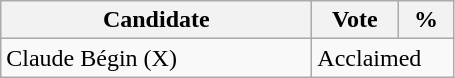<table class="wikitable">
<tr>
<th bgcolor="#DDDDFF" width="200px">Candidate</th>
<th bgcolor="#DDDDFF" width="50px">Vote</th>
<th bgcolor="#DDDDFF" width="30px">%</th>
</tr>
<tr>
<td>Claude Bégin (X)</td>
<td colspan="2">Acclaimed</td>
</tr>
</table>
